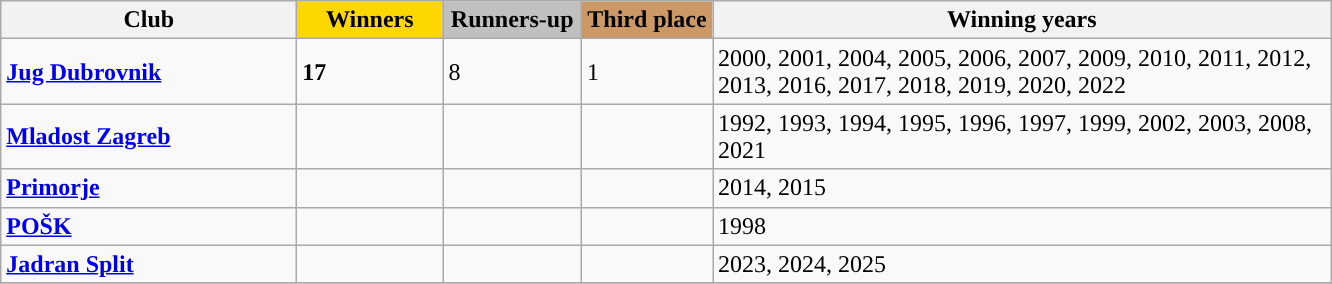<table class="wikitable">
<tr>
<th width=190>Club</th>
<th width=90; style="background:gold">Winners</th>
<th width=85; style="background:silver">Runners-up</th>
<th width=80; style="background:#cc9966">Third place</th>
<th width=405>Winning years</th>
</tr>
<tr>
<td><strong><a href='#'>Jug Dubrovnik</a></strong> </td>
<td><div> <strong>17</strong></div></td>
<td><div> 8</div></td>
<td><div> 1</div></td>
<td>2000, 2001, 2004, 2005, 2006, 2007, 2009, 2010, 2011, 2012, 2013, 2016, 2017, 2018, 2019, 2020, 2022</td>
</tr>
<tr>
<td><strong><a href='#'>Mladost Zagreb</a></strong> </td>
<td></td>
<td></td>
<td></td>
<td>1992, 1993, 1994, 1995, 1996, 1997, 1999, 2002, 2003, 2008, 2021</td>
</tr>
<tr>
<td><strong><a href='#'>Primorje</a></strong></td>
<td></td>
<td></td>
<td></td>
<td>2014, 2015</td>
</tr>
<tr>
<td><strong><a href='#'>POŠK</a></strong></td>
<td></td>
<td></td>
<td></td>
<td>1998</td>
</tr>
<tr>
<td><strong><a href='#'>Jadran Split</a></strong></td>
<td></td>
<td></td>
<td></td>
<td>2023, 2024, 2025</td>
</tr>
<tr>
</tr>
</table>
